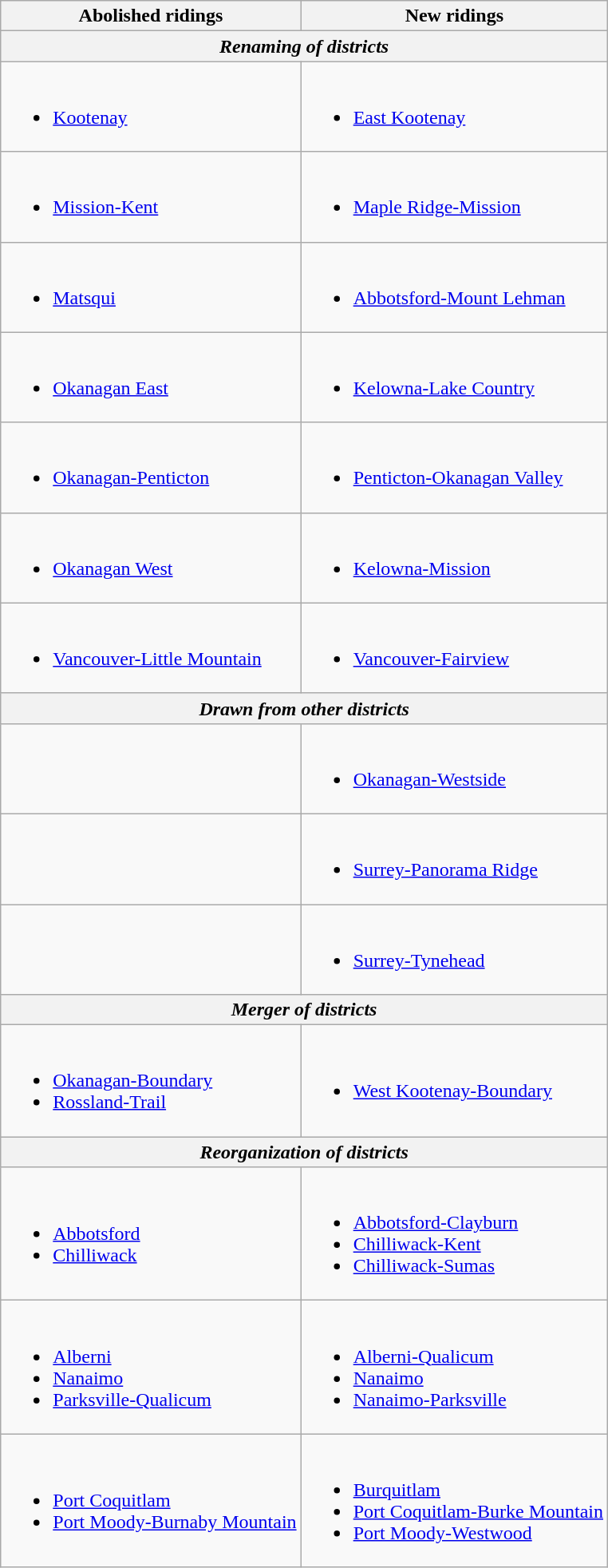<table class="wikitable">
<tr>
<th>Abolished ridings</th>
<th>New ridings</th>
</tr>
<tr>
<th colspan="2"><em>Renaming of districts</em></th>
</tr>
<tr>
<td><br><ul><li><a href='#'>Kootenay</a></li></ul></td>
<td><br><ul><li><a href='#'>East Kootenay</a></li></ul></td>
</tr>
<tr>
<td><br><ul><li><a href='#'>Mission-Kent</a></li></ul></td>
<td><br><ul><li><a href='#'>Maple Ridge-Mission</a></li></ul></td>
</tr>
<tr>
<td><br><ul><li><a href='#'>Matsqui</a></li></ul></td>
<td><br><ul><li><a href='#'>Abbotsford-Mount Lehman</a></li></ul></td>
</tr>
<tr>
<td><br><ul><li><a href='#'>Okanagan East</a></li></ul></td>
<td><br><ul><li><a href='#'>Kelowna-Lake Country</a></li></ul></td>
</tr>
<tr>
<td><br><ul><li><a href='#'>Okanagan-Penticton</a></li></ul></td>
<td><br><ul><li><a href='#'>Penticton-Okanagan Valley</a></li></ul></td>
</tr>
<tr>
<td><br><ul><li><a href='#'>Okanagan West</a></li></ul></td>
<td><br><ul><li><a href='#'>Kelowna-Mission</a></li></ul></td>
</tr>
<tr>
<td><br><ul><li><a href='#'>Vancouver-Little Mountain</a></li></ul></td>
<td><br><ul><li><a href='#'>Vancouver-Fairview</a></li></ul></td>
</tr>
<tr>
<th colspan="2"><em>Drawn from other districts</em></th>
</tr>
<tr>
<td></td>
<td><br><ul><li><a href='#'>Okanagan-Westside</a></li></ul></td>
</tr>
<tr>
<td></td>
<td><br><ul><li><a href='#'>Surrey-Panorama Ridge</a></li></ul></td>
</tr>
<tr>
<td></td>
<td><br><ul><li><a href='#'>Surrey-Tynehead</a></li></ul></td>
</tr>
<tr>
<th colspan="2"><em>Merger of districts</em></th>
</tr>
<tr>
<td><br><ul><li><a href='#'>Okanagan-Boundary</a></li><li><a href='#'>Rossland-Trail</a></li></ul></td>
<td><br><ul><li><a href='#'>West Kootenay-Boundary</a></li></ul></td>
</tr>
<tr>
<th colspan="2"><em>Reorganization of districts</em></th>
</tr>
<tr>
<td><br><ul><li><a href='#'>Abbotsford</a></li><li><a href='#'>Chilliwack</a></li></ul></td>
<td><br><ul><li><a href='#'>Abbotsford-Clayburn</a></li><li><a href='#'>Chilliwack-Kent</a></li><li><a href='#'>Chilliwack-Sumas</a></li></ul></td>
</tr>
<tr>
<td><br><ul><li><a href='#'>Alberni</a></li><li><a href='#'>Nanaimo</a></li><li><a href='#'>Parksville-Qualicum</a></li></ul></td>
<td><br><ul><li><a href='#'>Alberni-Qualicum</a></li><li><a href='#'>Nanaimo</a></li><li><a href='#'>Nanaimo-Parksville</a></li></ul></td>
</tr>
<tr>
<td><br><ul><li><a href='#'>Port Coquitlam</a></li><li><a href='#'>Port Moody-Burnaby Mountain</a></li></ul></td>
<td><br><ul><li><a href='#'>Burquitlam</a></li><li><a href='#'>Port Coquitlam-Burke Mountain</a></li><li><a href='#'>Port Moody-Westwood</a></li></ul></td>
</tr>
</table>
